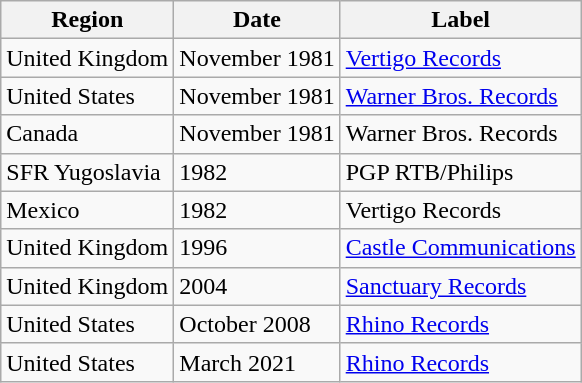<table class="wikitable">
<tr>
<th>Region</th>
<th>Date</th>
<th>Label</th>
</tr>
<tr>
<td>United Kingdom</td>
<td>November 1981</td>
<td><a href='#'>Vertigo Records</a></td>
</tr>
<tr>
<td>United States</td>
<td>November 1981</td>
<td><a href='#'>Warner Bros. Records</a></td>
</tr>
<tr>
<td>Canada</td>
<td>November 1981</td>
<td>Warner Bros. Records</td>
</tr>
<tr>
<td>SFR Yugoslavia</td>
<td>1982</td>
<td>PGP RTB/Philips</td>
</tr>
<tr>
<td>Mexico</td>
<td>1982</td>
<td>Vertigo Records</td>
</tr>
<tr>
<td>United Kingdom</td>
<td>1996</td>
<td><a href='#'>Castle Communications</a></td>
</tr>
<tr>
<td>United Kingdom</td>
<td>2004</td>
<td><a href='#'>Sanctuary Records</a></td>
</tr>
<tr>
<td>United States</td>
<td>October 2008</td>
<td><a href='#'>Rhino Records</a></td>
</tr>
<tr>
<td>United States</td>
<td>March 2021</td>
<td><a href='#'>Rhino Records</a></td>
</tr>
</table>
